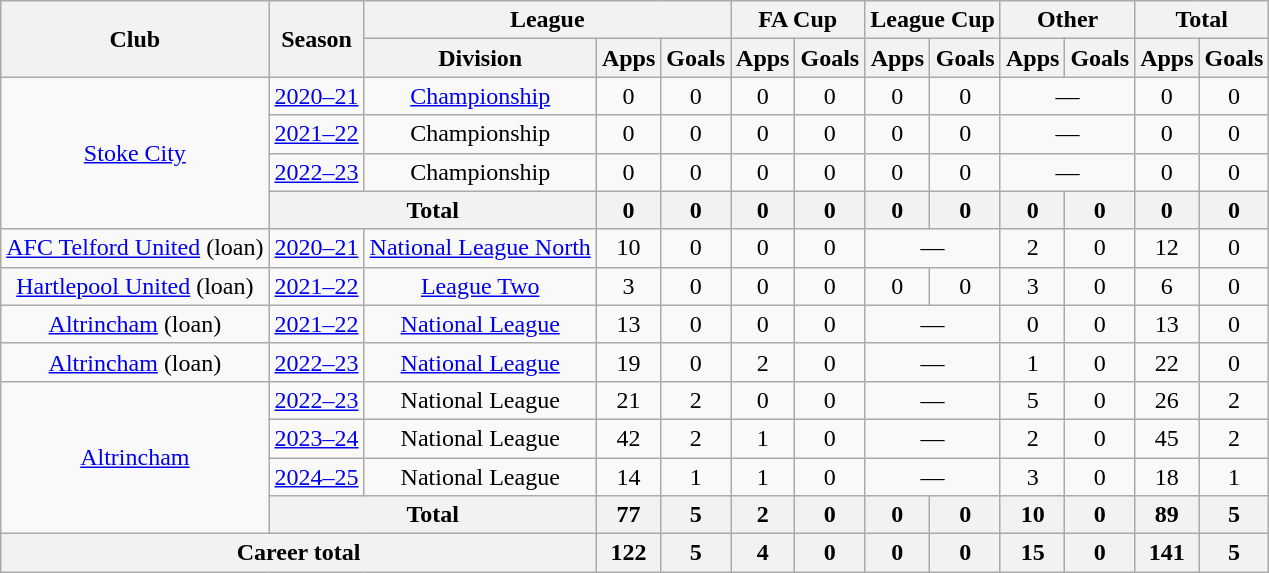<table class="wikitable" style="text-align: center;">
<tr>
<th rowspan="2">Club</th>
<th rowspan="2">Season</th>
<th colspan="3">League</th>
<th colspan="2">FA Cup</th>
<th colspan="2">League Cup</th>
<th colspan="2">Other</th>
<th colspan="2">Total</th>
</tr>
<tr>
<th>Division</th>
<th>Apps</th>
<th>Goals</th>
<th>Apps</th>
<th>Goals</th>
<th>Apps</th>
<th>Goals</th>
<th>Apps</th>
<th>Goals</th>
<th>Apps</th>
<th>Goals</th>
</tr>
<tr>
<td rowspan=4><a href='#'>Stoke City</a></td>
<td><a href='#'>2020–21</a></td>
<td><a href='#'>Championship</a></td>
<td>0</td>
<td>0</td>
<td>0</td>
<td>0</td>
<td>0</td>
<td>0</td>
<td colspan=2>—</td>
<td>0</td>
<td>0</td>
</tr>
<tr>
<td><a href='#'>2021–22</a></td>
<td>Championship</td>
<td>0</td>
<td>0</td>
<td>0</td>
<td>0</td>
<td>0</td>
<td>0</td>
<td colspan=2>—</td>
<td>0</td>
<td>0</td>
</tr>
<tr>
<td><a href='#'>2022–23</a></td>
<td>Championship</td>
<td>0</td>
<td>0</td>
<td>0</td>
<td>0</td>
<td>0</td>
<td>0</td>
<td colspan=2>—</td>
<td>0</td>
<td>0</td>
</tr>
<tr>
<th colspan=2>Total</th>
<th>0</th>
<th>0</th>
<th>0</th>
<th>0</th>
<th>0</th>
<th>0</th>
<th>0</th>
<th>0</th>
<th>0</th>
<th>0</th>
</tr>
<tr>
<td><a href='#'>AFC Telford United</a> (loan)</td>
<td><a href='#'>2020–21</a></td>
<td><a href='#'>National League North</a></td>
<td>10</td>
<td>0</td>
<td>0</td>
<td>0</td>
<td colspan=2>—</td>
<td>2</td>
<td>0</td>
<td>12</td>
<td>0</td>
</tr>
<tr>
<td><a href='#'>Hartlepool United</a> (loan)</td>
<td><a href='#'>2021–22</a></td>
<td><a href='#'>League Two</a></td>
<td>3</td>
<td>0</td>
<td>0</td>
<td>0</td>
<td>0</td>
<td>0</td>
<td>3</td>
<td>0</td>
<td>6</td>
<td>0</td>
</tr>
<tr>
<td><a href='#'>Altrincham</a> (loan)</td>
<td><a href='#'>2021–22</a></td>
<td><a href='#'>National League</a></td>
<td>13</td>
<td>0</td>
<td>0</td>
<td>0</td>
<td colspan=2>—</td>
<td>0</td>
<td>0</td>
<td>13</td>
<td>0</td>
</tr>
<tr>
<td><a href='#'>Altrincham</a> (loan)</td>
<td><a href='#'>2022–23</a></td>
<td><a href='#'>National League</a></td>
<td>19</td>
<td>0</td>
<td>2</td>
<td>0</td>
<td colspan=2>—</td>
<td>1</td>
<td>0</td>
<td>22</td>
<td>0</td>
</tr>
<tr>
<td rowspan=4><a href='#'>Altrincham</a></td>
<td><a href='#'>2022–23</a></td>
<td>National League</td>
<td>21</td>
<td>2</td>
<td>0</td>
<td>0</td>
<td colspan=2>—</td>
<td>5</td>
<td>0</td>
<td>26</td>
<td>2</td>
</tr>
<tr>
<td><a href='#'>2023–24</a></td>
<td>National League</td>
<td>42</td>
<td>2</td>
<td>1</td>
<td>0</td>
<td colspan=2>—</td>
<td>2</td>
<td>0</td>
<td>45</td>
<td>2</td>
</tr>
<tr>
<td><a href='#'>2024–25</a></td>
<td>National League</td>
<td>14</td>
<td>1</td>
<td>1</td>
<td>0</td>
<td colspan=2>—</td>
<td>3</td>
<td>0</td>
<td>18</td>
<td>1</td>
</tr>
<tr>
<th colspan=2>Total</th>
<th>77</th>
<th>5</th>
<th>2</th>
<th>0</th>
<th>0</th>
<th>0</th>
<th>10</th>
<th>0</th>
<th>89</th>
<th>5</th>
</tr>
<tr>
<th colspan="3">Career total</th>
<th>122</th>
<th>5</th>
<th>4</th>
<th>0</th>
<th>0</th>
<th>0</th>
<th>15</th>
<th>0</th>
<th>141</th>
<th>5</th>
</tr>
</table>
